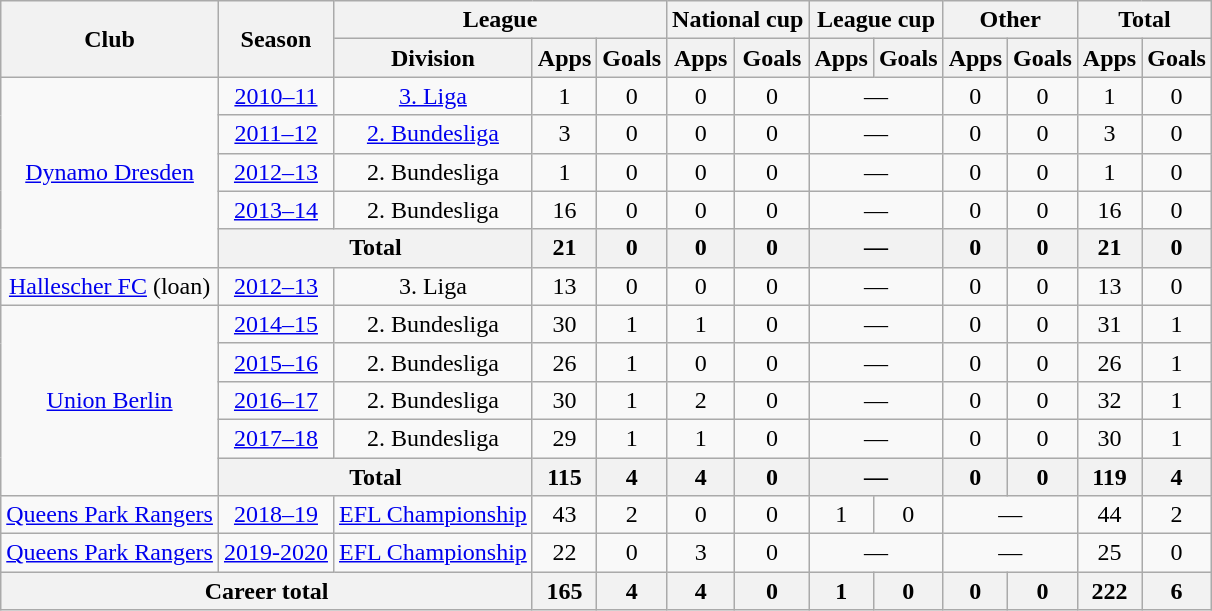<table class="wikitable" style="text-align:center">
<tr>
<th rowspan="2">Club</th>
<th rowspan="2">Season</th>
<th colspan="3">League</th>
<th colspan="2">National cup</th>
<th colspan="2">League cup</th>
<th colspan="2">Other</th>
<th colspan="2">Total</th>
</tr>
<tr>
<th>Division</th>
<th>Apps</th>
<th>Goals</th>
<th>Apps</th>
<th>Goals</th>
<th>Apps</th>
<th>Goals</th>
<th>Apps</th>
<th>Goals</th>
<th>Apps</th>
<th>Goals</th>
</tr>
<tr>
<td rowspan="5"><a href='#'>Dynamo Dresden</a></td>
<td><a href='#'>2010–11</a></td>
<td><a href='#'>3. Liga</a></td>
<td>1</td>
<td>0</td>
<td>0</td>
<td>0</td>
<td colspan="2">—</td>
<td>0</td>
<td>0</td>
<td>1</td>
<td>0</td>
</tr>
<tr>
<td><a href='#'>2011–12</a></td>
<td><a href='#'>2. Bundesliga</a></td>
<td>3</td>
<td>0</td>
<td>0</td>
<td>0</td>
<td colspan="2">—</td>
<td>0</td>
<td>0</td>
<td>3</td>
<td>0</td>
</tr>
<tr>
<td><a href='#'>2012–13</a></td>
<td>2. Bundesliga</td>
<td>1</td>
<td>0</td>
<td>0</td>
<td>0</td>
<td colspan="2">—</td>
<td>0</td>
<td>0</td>
<td>1</td>
<td>0</td>
</tr>
<tr>
<td><a href='#'>2013–14</a></td>
<td>2. Bundesliga</td>
<td>16</td>
<td>0</td>
<td>0</td>
<td>0</td>
<td colspan="2">—</td>
<td>0</td>
<td>0</td>
<td>16</td>
<td>0</td>
</tr>
<tr>
<th colspan="2">Total</th>
<th>21</th>
<th>0</th>
<th>0</th>
<th>0</th>
<th colspan="2">—</th>
<th>0</th>
<th>0</th>
<th>21</th>
<th>0</th>
</tr>
<tr>
<td><a href='#'>Hallescher FC</a> (loan)</td>
<td><a href='#'>2012–13</a></td>
<td>3. Liga</td>
<td>13</td>
<td>0</td>
<td>0</td>
<td>0</td>
<td colspan="2">—</td>
<td>0</td>
<td>0</td>
<td>13</td>
<td>0</td>
</tr>
<tr>
<td rowspan="5"><a href='#'>Union Berlin</a></td>
<td><a href='#'>2014–15</a></td>
<td>2. Bundesliga</td>
<td>30</td>
<td>1</td>
<td>1</td>
<td>0</td>
<td colspan="2">—</td>
<td>0</td>
<td>0</td>
<td>31</td>
<td>1</td>
</tr>
<tr>
<td><a href='#'>2015–16</a></td>
<td>2. Bundesliga</td>
<td>26</td>
<td>1</td>
<td>0</td>
<td>0</td>
<td colspan="2">—</td>
<td>0</td>
<td>0</td>
<td>26</td>
<td>1</td>
</tr>
<tr>
<td><a href='#'>2016–17</a></td>
<td>2. Bundesliga</td>
<td>30</td>
<td>1</td>
<td>2</td>
<td>0</td>
<td colspan="2">—</td>
<td>0</td>
<td>0</td>
<td>32</td>
<td>1</td>
</tr>
<tr>
<td><a href='#'>2017–18</a></td>
<td>2. Bundesliga</td>
<td>29</td>
<td>1</td>
<td>1</td>
<td>0</td>
<td colspan="2">—</td>
<td>0</td>
<td>0</td>
<td>30</td>
<td>1</td>
</tr>
<tr>
<th colspan="2">Total</th>
<th>115</th>
<th>4</th>
<th>4</th>
<th>0</th>
<th colspan="2">—</th>
<th>0</th>
<th>0</th>
<th>119</th>
<th>4</th>
</tr>
<tr>
<td><a href='#'>Queens Park Rangers</a></td>
<td><a href='#'>2018–19</a></td>
<td><a href='#'>EFL Championship</a></td>
<td>43</td>
<td>2</td>
<td>0</td>
<td>0</td>
<td>1</td>
<td>0</td>
<td colspan="2">—</td>
<td>44</td>
<td>2</td>
</tr>
<tr>
<td><a href='#'>Queens Park Rangers</a></td>
<td><a href='#'>2019-2020</a></td>
<td><a href='#'>EFL Championship</a></td>
<td>22</td>
<td>0</td>
<td>3</td>
<td>0</td>
<td colspan="2">—</td>
<td colspan="2">—</td>
<td>25</td>
<td>0</td>
</tr>
<tr>
<th colspan="3">Career total</th>
<th>165</th>
<th>4</th>
<th>4</th>
<th>0</th>
<th>1</th>
<th>0</th>
<th>0</th>
<th>0</th>
<th>222</th>
<th>6</th>
</tr>
</table>
